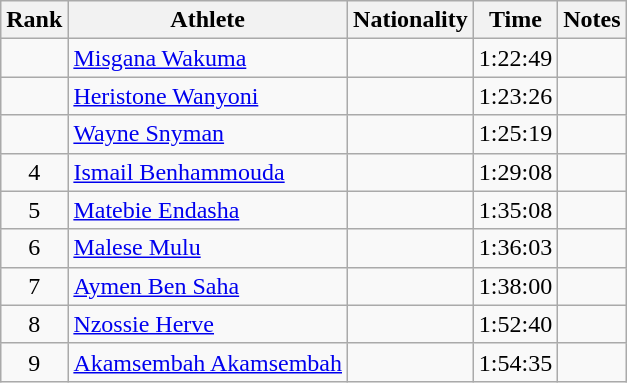<table class="wikitable sortable" style="text-align:center">
<tr>
<th>Rank</th>
<th>Athlete</th>
<th>Nationality</th>
<th>Time</th>
<th>Notes</th>
</tr>
<tr>
<td></td>
<td align="left"><a href='#'>Misgana Wakuma</a></td>
<td align=left></td>
<td>1:22:49</td>
<td></td>
</tr>
<tr>
<td></td>
<td align="left"><a href='#'>Heristone Wanyoni</a></td>
<td align=left></td>
<td>1:23:26</td>
<td></td>
</tr>
<tr>
<td></td>
<td align="left"><a href='#'>Wayne Snyman</a></td>
<td align=left></td>
<td>1:25:19</td>
<td></td>
</tr>
<tr>
<td>4</td>
<td align="left"><a href='#'>Ismail Benhammouda</a></td>
<td align=left></td>
<td>1:29:08</td>
<td></td>
</tr>
<tr>
<td>5</td>
<td align="left"><a href='#'>Matebie Endasha</a></td>
<td align=left></td>
<td>1:35:08</td>
<td></td>
</tr>
<tr>
<td>6</td>
<td align="left"><a href='#'>Malese Mulu</a></td>
<td align=left></td>
<td>1:36:03</td>
<td></td>
</tr>
<tr>
<td>7</td>
<td align="left"><a href='#'>Aymen Ben Saha</a></td>
<td align=left></td>
<td>1:38:00</td>
<td></td>
</tr>
<tr>
<td>8</td>
<td align="left"><a href='#'>Nzossie Herve</a></td>
<td align=left></td>
<td>1:52:40</td>
<td></td>
</tr>
<tr>
<td>9</td>
<td align="left"><a href='#'>Akamsembah Akamsembah</a></td>
<td align=left></td>
<td>1:54:35</td>
<td></td>
</tr>
</table>
